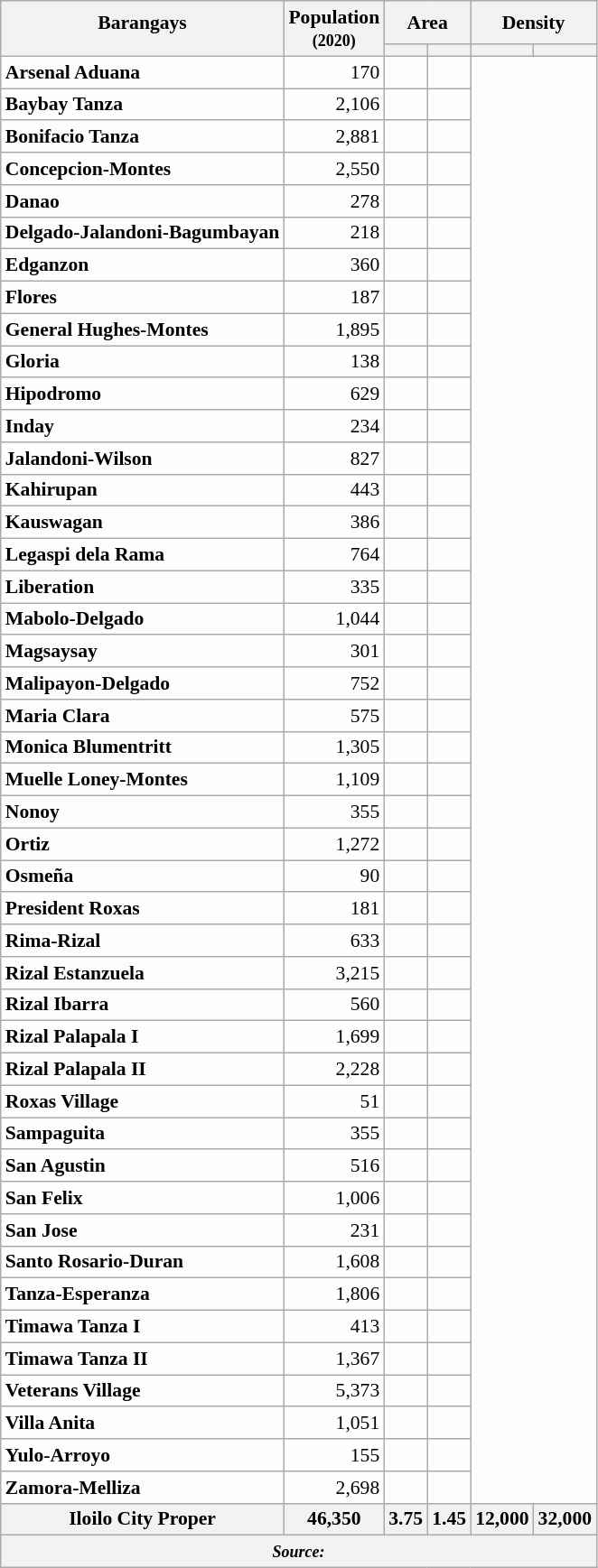<table class="wikitable sortable" style="text-align:right;table-layout:fixed;font-size:90%;background-color:#FEFEFE;">
<tr>
<th scope="col" style="border-bottom:none;">Barangays</th>
<th rowspan="2" scope="col" style="border-bottom:none;">Population<br><small>(2020)</small></th>
<th colspan="2" scope="col">Area</th>
<th colspan="2">Density</th>
</tr>
<tr>
<th scope="col" style="border-top:none;"></th>
<th scope="col"></th>
<th scope="col"></th>
<th scope="col"></th>
<th></th>
</tr>
<tr>
<th scope="row" style="text-align:left;background-color:#FDFDFD;">Arsenal Aduana</th>
<td>170</td>
<td></td>
<td></td>
</tr>
<tr>
<th scope="row" style="text-align:left;background-color:#FDFDFD;">Baybay Tanza</th>
<td>2,106</td>
<td></td>
<td></td>
</tr>
<tr>
<th scope="row" style="text-align:left;background-color:#FDFDFD;">Bonifacio Tanza</th>
<td>2,881</td>
<td></td>
<td></td>
</tr>
<tr>
<th scope="row" style="text-align:left;background-color:#FDFDFD;">Concepcion-Montes</th>
<td>2,550</td>
<td></td>
<td></td>
</tr>
<tr>
<th scope="row" style="text-align:left;background-color:#FDFDFD;">Danao</th>
<td>278</td>
<td></td>
<td></td>
</tr>
<tr>
<th scope="row" style="text-align:left;background-color:#FDFDFD;">Delgado-Jalandoni-Bagumbayan</th>
<td>218</td>
<td></td>
<td></td>
</tr>
<tr>
<th scope="row" style="text-align:left;background-color:#FDFDFD;">Edganzon</th>
<td>360</td>
<td></td>
<td></td>
</tr>
<tr>
<th scope="row" style="text-align:left;background-color:#FDFDFD;">Flores</th>
<td>187</td>
<td></td>
<td></td>
</tr>
<tr>
<th scope="row" style="text-align:left;background-color:#FDFDFD;">General Hughes-Montes</th>
<td>1,895</td>
<td></td>
<td></td>
</tr>
<tr>
<th scope="row" style="text-align:left;background-color:#FDFDFD;">Gloria</th>
<td>138</td>
<td></td>
<td></td>
</tr>
<tr>
<th scope="row" style="text-align:left;background-color:#FDFDFD;">Hipodromo</th>
<td>629</td>
<td></td>
<td></td>
</tr>
<tr>
<th scope="row" style="text-align:left;background-color:#FDFDFD;">Inday</th>
<td>234</td>
<td></td>
<td></td>
</tr>
<tr>
<th scope="row" style="text-align:left;background-color:#FDFDFD;">Jalandoni-Wilson</th>
<td>827</td>
<td></td>
<td></td>
</tr>
<tr>
<th scope="row" style="text-align:left;background-color:#FDFDFD;">Kahirupan</th>
<td>443</td>
<td></td>
<td></td>
</tr>
<tr>
<th scope="row" style="text-align:left;background-color:#FDFDFD;">Kauswagan</th>
<td>386</td>
<td></td>
<td></td>
</tr>
<tr>
<th scope="row" style="text-align:left;background-color:#FDFDFD;">Legaspi dela Rama</th>
<td>764</td>
<td></td>
<td></td>
</tr>
<tr>
<th scope="row" style="text-align:left;background-color:#FDFDFD;">Liberation</th>
<td>335</td>
<td></td>
<td></td>
</tr>
<tr>
<th scope="row" style="text-align:left;background-color:#FDFDFD;">Mabolo-Delgado</th>
<td>1,044</td>
<td></td>
<td></td>
</tr>
<tr>
<th scope="row" style="text-align:left;background-color:#FDFDFD;">Magsaysay</th>
<td>301</td>
<td></td>
<td></td>
</tr>
<tr>
<th scope="row" style="text-align:left;background-color:#FDFDFD;">Malipayon-Delgado</th>
<td>752</td>
<td></td>
<td></td>
</tr>
<tr>
<th scope="row" style="text-align:left;background-color:#FDFDFD;">Maria Clara</th>
<td>575</td>
<td></td>
<td></td>
</tr>
<tr>
<th scope="row" style="text-align:left;background-color:#FDFDFD;">Monica Blumentritt</th>
<td>1,305</td>
<td></td>
<td></td>
</tr>
<tr>
<th scope="row" style="text-align:left;background-color:#FDFDFD;">Muelle Loney-Montes</th>
<td>1,109</td>
<td></td>
<td></td>
</tr>
<tr>
<th scope="row" style="text-align:left;background-color:#FDFDFD;">Nonoy</th>
<td>355</td>
<td></td>
<td></td>
</tr>
<tr>
<th scope="row" style="text-align:left;background-color:#FDFDFD;">Ortiz</th>
<td>1,272</td>
<td></td>
<td></td>
</tr>
<tr>
<th scope="row" style="text-align:left;background-color:#FDFDFD;">Osmeña</th>
<td>90</td>
<td></td>
<td></td>
</tr>
<tr>
<th scope="row" style="text-align:left;background-color:#FDFDFD;">President Roxas</th>
<td>181</td>
<td></td>
<td></td>
</tr>
<tr>
<th scope="row" style="text-align:left;background-color:#FDFDFD;">Rima-Rizal</th>
<td>633</td>
<td></td>
<td></td>
</tr>
<tr>
<th scope="row" style="text-align:left;background-color:#FDFDFD;">Rizal Estanzuela</th>
<td>3,215</td>
<td></td>
<td></td>
</tr>
<tr>
<th scope="row" style="text-align:left;background-color:#FDFDFD;">Rizal Ibarra</th>
<td>560</td>
<td></td>
<td></td>
</tr>
<tr>
<th scope="row" style="text-align:left;background-color:#FDFDFD;">Rizal Palapala I</th>
<td>1,699</td>
<td></td>
<td></td>
</tr>
<tr>
<th scope="row" style="text-align:left;background-color:#FDFDFD;">Rizal Palapala II</th>
<td>2,228</td>
<td></td>
<td></td>
</tr>
<tr>
<th scope="row" style="text-align:left;background-color:#FDFDFD;">Roxas Village</th>
<td>51</td>
<td></td>
<td></td>
</tr>
<tr>
<th scope="row" style="text-align:left;background-color:#FDFDFD;">Sampaguita</th>
<td>355</td>
<td></td>
<td></td>
</tr>
<tr>
<th scope="row" style="text-align:left;background-color:#FDFDFD;">San Agustin</th>
<td>516</td>
<td></td>
<td></td>
</tr>
<tr>
<th scope="row" style="text-align:left;background-color:#FDFDFD;">San Felix</th>
<td>1,006</td>
<td></td>
<td></td>
</tr>
<tr>
<th scope="row" style="text-align:left;background-color:#FDFDFD;">San Jose</th>
<td>231</td>
<td></td>
<td></td>
</tr>
<tr>
<th scope="row" style="text-align:left;background-color:#FDFDFD;">Santo Rosario-Duran</th>
<td>1,608</td>
<td></td>
<td></td>
</tr>
<tr>
<th scope="row" style="text-align:left;background-color:#FDFDFD;">Tanza-Esperanza</th>
<td>1,806</td>
<td></td>
<td></td>
</tr>
<tr>
<th scope="row" style="text-align:left;background-color:#FDFDFD;">Timawa Tanza I</th>
<td>413</td>
<td></td>
<td></td>
</tr>
<tr>
<th scope="row" style="text-align:left;background-color:#FDFDFD;">Timawa Tanza II</th>
<td>1,367</td>
<td></td>
<td></td>
</tr>
<tr>
<th scope="row" style="text-align:left;background-color:#FDFDFD;">Veterans Village</th>
<td>5,373</td>
<td></td>
<td></td>
</tr>
<tr>
<th scope="row" style="text-align:left;background-color:#FDFDFD;">Villa Anita</th>
<td>1,051</td>
<td></td>
<td></td>
</tr>
<tr>
<th scope="row" style="text-align:left;background-color:#FDFDFD;">Yulo-Arroyo</th>
<td>155</td>
<td></td>
<td></td>
</tr>
<tr>
<th scope="row" style="text-align:left;background-color:#FDFDFD;">Zamora-Melliza</th>
<td>2,698</td>
<td></td>
<td></td>
</tr>
<tr>
<th>Iloilo City Proper</th>
<th>46,350</th>
<th>3.75</th>
<th>1.45</th>
<th>12,000</th>
<th>32,000</th>
</tr>
<tr>
<th colspan="6"><small><em>Source:</em> </small></th>
</tr>
</table>
